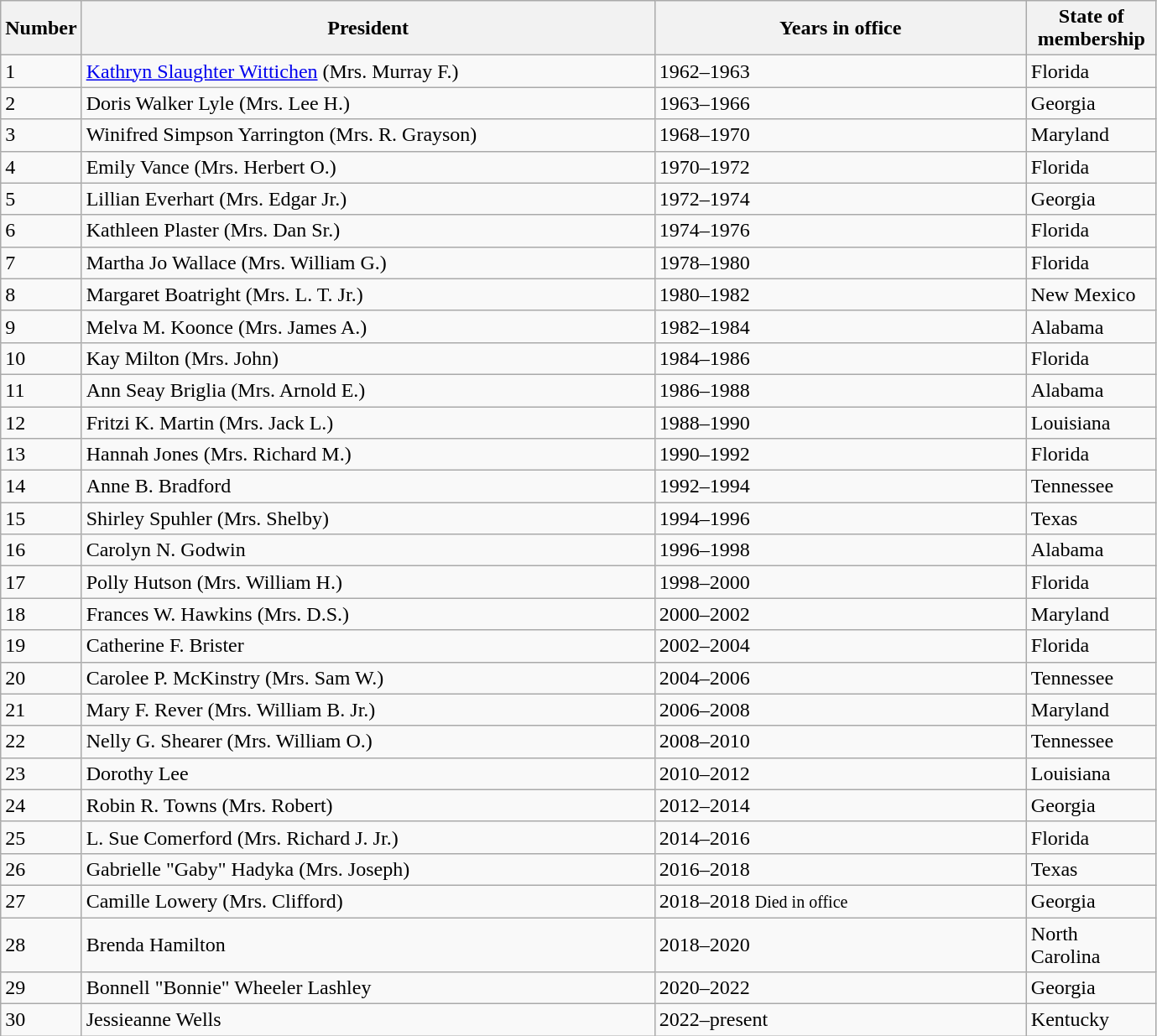<table class="wikitable sortable">
<tr>
<th>Number</th>
<th>President</th>
<th>Years in office</th>
<th>State of membership</th>
</tr>
<tr>
<td style="width: 1em;">1</td>
<td style="width: 28em;"><a href='#'>Kathryn Slaughter Wittichen</a> (Mrs. Murray F.)</td>
<td style="width: 18em;">1962–1963</td>
<td style="width: 6em;">Florida</td>
</tr>
<tr>
<td>2</td>
<td>Doris Walker Lyle (Mrs. Lee H.)</td>
<td>1963–1966</td>
<td>Georgia</td>
</tr>
<tr>
<td>3</td>
<td>Winifred Simpson Yarrington (Mrs. R. Grayson)</td>
<td>1968–1970</td>
<td>Maryland</td>
</tr>
<tr>
<td>4</td>
<td>Emily Vance (Mrs. Herbert O.)</td>
<td>1970–1972</td>
<td>Florida</td>
</tr>
<tr>
<td>5</td>
<td>Lillian Everhart (Mrs. Edgar Jr.)</td>
<td>1972–1974</td>
<td>Georgia</td>
</tr>
<tr>
<td>6</td>
<td>Kathleen Plaster (Mrs. Dan Sr.)</td>
<td>1974–1976</td>
<td>Florida</td>
</tr>
<tr>
<td>7</td>
<td>Martha Jo Wallace (Mrs. William G.)</td>
<td>1978–1980</td>
<td>Florida</td>
</tr>
<tr>
<td>8</td>
<td>Margaret Boatright (Mrs. L. T. Jr.)</td>
<td>1980–1982</td>
<td>New Mexico</td>
</tr>
<tr>
<td>9</td>
<td>Melva M. Koonce (Mrs. James A.)</td>
<td>1982–1984</td>
<td>Alabama</td>
</tr>
<tr>
<td>10</td>
<td>Kay Milton (Mrs. John)</td>
<td>1984–1986</td>
<td>Florida</td>
</tr>
<tr>
<td>11</td>
<td>Ann Seay Briglia (Mrs. Arnold E.)</td>
<td>1986–1988</td>
<td>Alabama</td>
</tr>
<tr>
<td>12</td>
<td>Fritzi K. Martin (Mrs. Jack L.)</td>
<td>1988–1990</td>
<td>Louisiana</td>
</tr>
<tr>
<td>13</td>
<td>Hannah Jones (Mrs. Richard M.)</td>
<td>1990–1992</td>
<td>Florida</td>
</tr>
<tr>
<td>14</td>
<td>Anne B. Bradford</td>
<td>1992–1994</td>
<td>Tennessee</td>
</tr>
<tr>
<td>15</td>
<td>Shirley Spuhler (Mrs. Shelby)</td>
<td>1994–1996</td>
<td>Texas</td>
</tr>
<tr>
<td>16</td>
<td>Carolyn N. Godwin</td>
<td>1996–1998</td>
<td>Alabama</td>
</tr>
<tr>
<td>17</td>
<td>Polly Hutson (Mrs. William H.)</td>
<td>1998–2000</td>
<td>Florida</td>
</tr>
<tr>
<td>18</td>
<td>Frances W. Hawkins (Mrs. D.S.)</td>
<td>2000–2002</td>
<td>Maryland</td>
</tr>
<tr>
<td>19</td>
<td>Catherine F. Brister</td>
<td>2002–2004</td>
<td>Florida</td>
</tr>
<tr>
<td>20</td>
<td>Carolee P. McKinstry (Mrs. Sam W.)</td>
<td>2004–2006</td>
<td>Tennessee</td>
</tr>
<tr>
<td>21</td>
<td>Mary F. Rever (Mrs. William B. Jr.)</td>
<td>2006–2008</td>
<td>Maryland</td>
</tr>
<tr>
<td>22</td>
<td>Nelly G. Shearer (Mrs. William O.)</td>
<td>2008–2010</td>
<td>Tennessee</td>
</tr>
<tr>
<td>23</td>
<td>Dorothy Lee</td>
<td>2010–2012</td>
<td>Louisiana</td>
</tr>
<tr>
<td>24</td>
<td>Robin R. Towns (Mrs. Robert)</td>
<td>2012–2014</td>
<td>Georgia</td>
</tr>
<tr>
<td>25</td>
<td>L. Sue Comerford (Mrs. Richard J. Jr.)</td>
<td>2014–2016</td>
<td>Florida</td>
</tr>
<tr>
<td>26</td>
<td>Gabrielle "Gaby" Hadyka (Mrs. Joseph)</td>
<td>2016–2018</td>
<td>Texas</td>
</tr>
<tr>
<td>27</td>
<td>Camille Lowery  (Mrs. Clifford)</td>
<td>2018–2018 <small>Died in office</small></td>
<td>Georgia</td>
</tr>
<tr>
<td>28</td>
<td>Brenda Hamilton</td>
<td>2018–2020</td>
<td>North Carolina</td>
</tr>
<tr>
<td>29</td>
<td>Bonnell "Bonnie" Wheeler Lashley</td>
<td>2020–2022</td>
<td>Georgia</td>
</tr>
<tr>
<td>30</td>
<td>Jessieanne Wells</td>
<td>2022–present</td>
<td>Kentucky</td>
</tr>
</table>
